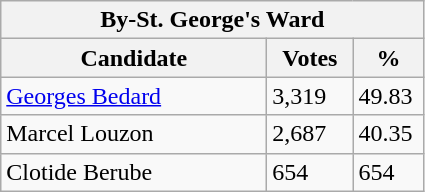<table class="wikitable">
<tr>
<th colspan="3">By-St. George's Ward</th>
</tr>
<tr>
<th style="width: 170px">Candidate</th>
<th style="width: 50px">Votes</th>
<th style="width: 40px">%</th>
</tr>
<tr>
<td><a href='#'>Georges Bedard</a></td>
<td>3,319</td>
<td>49.83</td>
</tr>
<tr>
<td>Marcel Louzon</td>
<td>2,687</td>
<td>40.35</td>
</tr>
<tr>
<td>Clotide Berube</td>
<td>654</td>
<td>654</td>
</tr>
</table>
